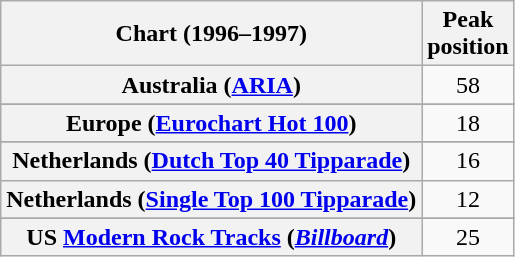<table class="wikitable sortable plainrowheaders" style="text-align:center">
<tr>
<th>Chart (1996–1997)</th>
<th>Peak<br>position</th>
</tr>
<tr>
<th scope="row">Australia (<a href='#'>ARIA</a>)</th>
<td>58</td>
</tr>
<tr>
</tr>
<tr>
<th scope="row">Europe (<a href='#'>Eurochart Hot 100</a>)</th>
<td>18</td>
</tr>
<tr>
</tr>
<tr>
<th scope="row">Netherlands (<a href='#'>Dutch Top 40 Tipparade</a>)</th>
<td>16</td>
</tr>
<tr>
<th scope="row">Netherlands (<a href='#'>Single Top 100 Tipparade</a>)</th>
<td>12</td>
</tr>
<tr>
</tr>
<tr>
</tr>
<tr>
<th scope="row">US <a href='#'>Modern Rock Tracks</a> (<em><a href='#'>Billboard</a></em>)</th>
<td>25</td>
</tr>
</table>
